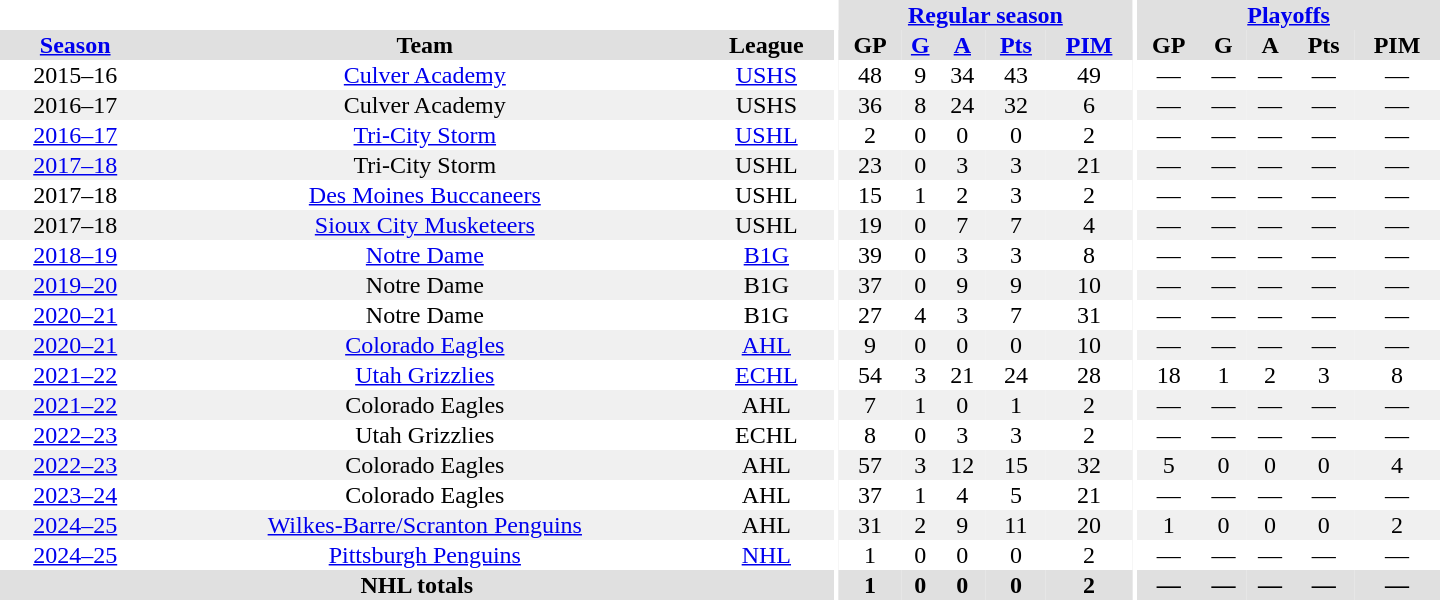<table border="0" cellpadding="1" cellspacing="0" style="text-align:center; width:60em">
<tr bgcolor="#e0e0e0">
<th colspan="3" bgcolor="#ffffff"></th>
<th rowspan="99" bgcolor="#ffffff"></th>
<th colspan="5"><a href='#'>Regular season</a></th>
<th rowspan="99" bgcolor="#ffffff"></th>
<th colspan="5"><a href='#'>Playoffs</a></th>
</tr>
<tr bgcolor="#e0e0e0">
<th><a href='#'>Season</a></th>
<th>Team</th>
<th>League</th>
<th>GP</th>
<th><a href='#'>G</a></th>
<th><a href='#'>A</a></th>
<th><a href='#'>Pts</a></th>
<th><a href='#'>PIM</a></th>
<th>GP</th>
<th>G</th>
<th>A</th>
<th>Pts</th>
<th>PIM</th>
</tr>
<tr>
<td>2015–16</td>
<td><a href='#'>Culver Academy</a></td>
<td><a href='#'>USHS</a></td>
<td>48</td>
<td>9</td>
<td>34</td>
<td>43</td>
<td>49</td>
<td>—</td>
<td>—</td>
<td>—</td>
<td>—</td>
<td>—</td>
</tr>
<tr bgcolor="#f0f0f0">
<td>2016–17</td>
<td>Culver Academy</td>
<td>USHS</td>
<td>36</td>
<td>8</td>
<td>24</td>
<td>32</td>
<td>6</td>
<td>—</td>
<td>—</td>
<td>—</td>
<td>—</td>
<td>—</td>
</tr>
<tr>
<td><a href='#'>2016–17</a></td>
<td><a href='#'>Tri-City Storm</a></td>
<td><a href='#'>USHL</a></td>
<td>2</td>
<td>0</td>
<td>0</td>
<td>0</td>
<td>2</td>
<td>—</td>
<td>—</td>
<td>—</td>
<td>—</td>
<td>—</td>
</tr>
<tr bgcolor="#f0f0f0">
<td><a href='#'>2017–18</a></td>
<td>Tri-City Storm</td>
<td>USHL</td>
<td>23</td>
<td>0</td>
<td>3</td>
<td>3</td>
<td>21</td>
<td>—</td>
<td>—</td>
<td>—</td>
<td>—</td>
<td>—</td>
</tr>
<tr>
<td>2017–18</td>
<td><a href='#'>Des Moines Buccaneers</a></td>
<td>USHL</td>
<td>15</td>
<td>1</td>
<td>2</td>
<td>3</td>
<td>2</td>
<td>—</td>
<td>—</td>
<td>—</td>
<td>—</td>
<td>—</td>
</tr>
<tr bgcolor="#f0f0f0">
<td>2017–18</td>
<td><a href='#'>Sioux City Musketeers</a></td>
<td>USHL</td>
<td>19</td>
<td>0</td>
<td>7</td>
<td>7</td>
<td>4</td>
<td>—</td>
<td>—</td>
<td>—</td>
<td>—</td>
<td>—</td>
</tr>
<tr>
<td><a href='#'>2018–19</a></td>
<td><a href='#'>Notre Dame</a></td>
<td><a href='#'>B1G</a></td>
<td>39</td>
<td>0</td>
<td>3</td>
<td>3</td>
<td>8</td>
<td>—</td>
<td>—</td>
<td>—</td>
<td>—</td>
<td>—</td>
</tr>
<tr bgcolor="#f0f0f0">
<td><a href='#'>2019–20</a></td>
<td>Notre Dame</td>
<td>B1G</td>
<td>37</td>
<td>0</td>
<td>9</td>
<td>9</td>
<td>10</td>
<td>—</td>
<td>—</td>
<td>—</td>
<td>—</td>
<td>—</td>
</tr>
<tr>
<td><a href='#'>2020–21</a></td>
<td>Notre Dame</td>
<td>B1G</td>
<td>27</td>
<td>4</td>
<td>3</td>
<td>7</td>
<td>31</td>
<td>—</td>
<td>—</td>
<td>—</td>
<td>—</td>
<td>—</td>
</tr>
<tr bgcolor="#f0f0f0">
<td><a href='#'>2020–21</a></td>
<td><a href='#'>Colorado Eagles</a></td>
<td><a href='#'>AHL</a></td>
<td>9</td>
<td>0</td>
<td>0</td>
<td>0</td>
<td>10</td>
<td>—</td>
<td>—</td>
<td>—</td>
<td>—</td>
<td>—</td>
</tr>
<tr>
<td><a href='#'>2021–22</a></td>
<td><a href='#'>Utah Grizzlies</a></td>
<td><a href='#'>ECHL</a></td>
<td>54</td>
<td>3</td>
<td>21</td>
<td>24</td>
<td>28</td>
<td>18</td>
<td>1</td>
<td>2</td>
<td>3</td>
<td>8</td>
</tr>
<tr bgcolor="#f0f0f0">
<td><a href='#'>2021–22</a></td>
<td>Colorado Eagles</td>
<td>AHL</td>
<td>7</td>
<td>1</td>
<td>0</td>
<td>1</td>
<td>2</td>
<td>—</td>
<td>—</td>
<td>—</td>
<td>—</td>
<td>—</td>
</tr>
<tr>
<td><a href='#'>2022–23</a></td>
<td>Utah Grizzlies</td>
<td>ECHL</td>
<td>8</td>
<td>0</td>
<td>3</td>
<td>3</td>
<td>2</td>
<td>—</td>
<td>—</td>
<td>—</td>
<td>—</td>
<td>—</td>
</tr>
<tr bgcolor="#f0f0f0">
<td><a href='#'>2022–23</a></td>
<td>Colorado Eagles</td>
<td>AHL</td>
<td>57</td>
<td>3</td>
<td>12</td>
<td>15</td>
<td>32</td>
<td>5</td>
<td>0</td>
<td>0</td>
<td>0</td>
<td>4</td>
</tr>
<tr>
<td><a href='#'>2023–24</a></td>
<td>Colorado Eagles</td>
<td>AHL</td>
<td>37</td>
<td>1</td>
<td>4</td>
<td>5</td>
<td>21</td>
<td>—</td>
<td>—</td>
<td>—</td>
<td>—</td>
<td>—</td>
</tr>
<tr bgcolor="#f0f0f0">
<td><a href='#'>2024–25</a></td>
<td><a href='#'>Wilkes-Barre/Scranton Penguins</a></td>
<td>AHL</td>
<td>31</td>
<td>2</td>
<td>9</td>
<td>11</td>
<td>20</td>
<td>1</td>
<td>0</td>
<td>0</td>
<td>0</td>
<td>2</td>
</tr>
<tr>
<td><a href='#'>2024–25</a></td>
<td><a href='#'>Pittsburgh Penguins</a></td>
<td><a href='#'>NHL</a></td>
<td>1</td>
<td>0</td>
<td>0</td>
<td>0</td>
<td>2</td>
<td>—</td>
<td>—</td>
<td>—</td>
<td>—</td>
<td>—</td>
</tr>
<tr bgcolor="#e0e0e0">
<th colspan="3">NHL totals</th>
<th>1</th>
<th>0</th>
<th>0</th>
<th>0</th>
<th>2</th>
<th>—</th>
<th>—</th>
<th>—</th>
<th>—</th>
<th>—</th>
</tr>
</table>
